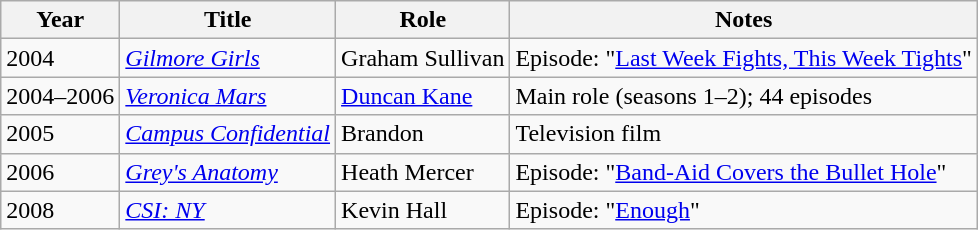<table class="wikitable sortable">
<tr>
<th>Year</th>
<th>Title</th>
<th>Role</th>
<th class="unsortable">Notes</th>
</tr>
<tr>
<td>2004</td>
<td><em><a href='#'>Gilmore Girls</a></em></td>
<td>Graham Sullivan</td>
<td>Episode: "<a href='#'>Last Week Fights, This Week Tights</a>"</td>
</tr>
<tr>
<td>2004–2006</td>
<td><em><a href='#'>Veronica Mars</a></em></td>
<td><a href='#'>Duncan Kane</a></td>
<td>Main role (seasons 1–2); 44 episodes</td>
</tr>
<tr>
<td>2005</td>
<td><em><a href='#'>Campus Confidential</a></em></td>
<td>Brandon</td>
<td>Television film</td>
</tr>
<tr>
<td>2006</td>
<td><em><a href='#'>Grey's Anatomy</a></em></td>
<td>Heath Mercer</td>
<td>Episode: "<a href='#'>Band-Aid Covers the Bullet Hole</a>"</td>
</tr>
<tr>
<td>2008</td>
<td><em><a href='#'>CSI: NY</a></em></td>
<td>Kevin Hall</td>
<td>Episode: "<a href='#'>Enough</a>"</td>
</tr>
</table>
